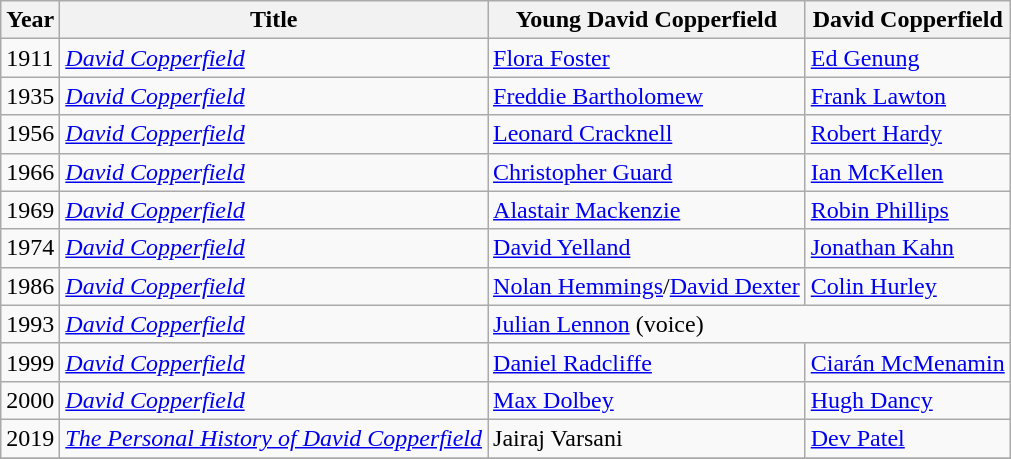<table class="wikitable">
<tr>
<th>Year</th>
<th>Title</th>
<th>Young David Copperfield</th>
<th>David Copperfield</th>
</tr>
<tr>
<td>1911</td>
<td><em><a href='#'>David Copperfield</a></em></td>
<td><a href='#'>Flora Foster</a></td>
<td><a href='#'>Ed Genung</a></td>
</tr>
<tr>
<td>1935</td>
<td><em><a href='#'>David Copperfield</a></em></td>
<td><a href='#'>Freddie Bartholomew</a></td>
<td><a href='#'>Frank Lawton</a></td>
</tr>
<tr>
<td>1956</td>
<td><em><a href='#'>David Copperfield</a></em></td>
<td><a href='#'>Leonard Cracknell</a></td>
<td><a href='#'>Robert Hardy</a></td>
</tr>
<tr>
<td>1966</td>
<td><em><a href='#'>David Copperfield</a></em></td>
<td><a href='#'>Christopher Guard</a></td>
<td><a href='#'>Ian McKellen</a></td>
</tr>
<tr>
<td>1969</td>
<td><em><a href='#'>David Copperfield</a></em></td>
<td><a href='#'>Alastair Mackenzie</a></td>
<td><a href='#'>Robin Phillips</a></td>
</tr>
<tr>
<td>1974</td>
<td><em><a href='#'>David Copperfield</a></em></td>
<td><a href='#'>David Yelland</a></td>
<td><a href='#'>Jonathan Kahn</a></td>
</tr>
<tr>
<td>1986</td>
<td><em><a href='#'>David Copperfield</a></em></td>
<td><a href='#'>Nolan Hemmings</a>/<a href='#'>David Dexter</a></td>
<td><a href='#'>Colin Hurley</a></td>
</tr>
<tr>
<td>1993</td>
<td><em><a href='#'>David Copperfield</a></em></td>
<td colspan=2><a href='#'>Julian Lennon</a> (voice)</td>
</tr>
<tr>
<td>1999</td>
<td><em><a href='#'>David Copperfield</a></em></td>
<td><a href='#'>Daniel Radcliffe</a></td>
<td><a href='#'>Ciarán McMenamin</a></td>
</tr>
<tr>
<td>2000</td>
<td><em><a href='#'>David Copperfield</a></em></td>
<td><a href='#'>Max Dolbey</a></td>
<td><a href='#'>Hugh Dancy</a></td>
</tr>
<tr>
<td>2019</td>
<td><em><a href='#'>The Personal History of David Copperfield</a></em></td>
<td>Jairaj Varsani</td>
<td><a href='#'>Dev Patel</a></td>
</tr>
<tr>
</tr>
</table>
